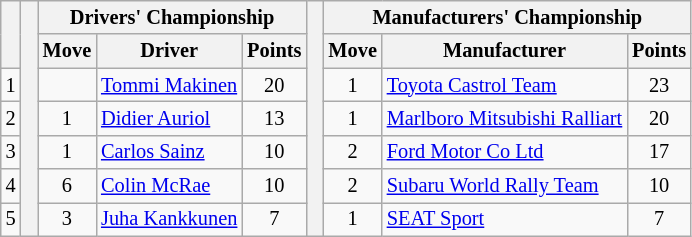<table class="wikitable" style="font-size:85%;">
<tr>
<th rowspan="2"></th>
<th rowspan="7" style="width:5px;"></th>
<th colspan="3">Drivers' Championship</th>
<th rowspan="7" style="width:5px;"></th>
<th colspan="3" nowrap>Manufacturers' Championship</th>
</tr>
<tr>
<th>Move</th>
<th>Driver</th>
<th>Points</th>
<th>Move</th>
<th>Manufacturer</th>
<th>Points</th>
</tr>
<tr>
<td align="center">1</td>
<td align="center"></td>
<td> <a href='#'>Tommi Makinen</a></td>
<td align="center">20</td>
<td align="center"> 1</td>
<td> <a href='#'>Toyota Castrol Team</a></td>
<td align="center">23</td>
</tr>
<tr>
<td align="center">2</td>
<td align="center"> 1</td>
<td> <a href='#'>Didier Auriol</a></td>
<td align="center">13</td>
<td align="center"> 1</td>
<td> <a href='#'>Marlboro Mitsubishi Ralliart</a></td>
<td align="center">20</td>
</tr>
<tr>
<td align="center">3</td>
<td align="center"> 1</td>
<td> <a href='#'>Carlos Sainz</a></td>
<td align="center">10</td>
<td align="center"> 2</td>
<td> <a href='#'>Ford Motor Co Ltd</a></td>
<td align="center">17</td>
</tr>
<tr>
<td align="center">4</td>
<td align="center"> 6</td>
<td> <a href='#'>Colin McRae</a></td>
<td align="center">10</td>
<td align="center"> 2</td>
<td> <a href='#'>Subaru World Rally Team</a></td>
<td align="center">10</td>
</tr>
<tr>
<td align="center">5</td>
<td align="center"> 3</td>
<td> <a href='#'>Juha Kankkunen</a></td>
<td align="center">7</td>
<td align="center"> 1</td>
<td> <a href='#'>SEAT Sport</a></td>
<td align="center">7</td>
</tr>
</table>
